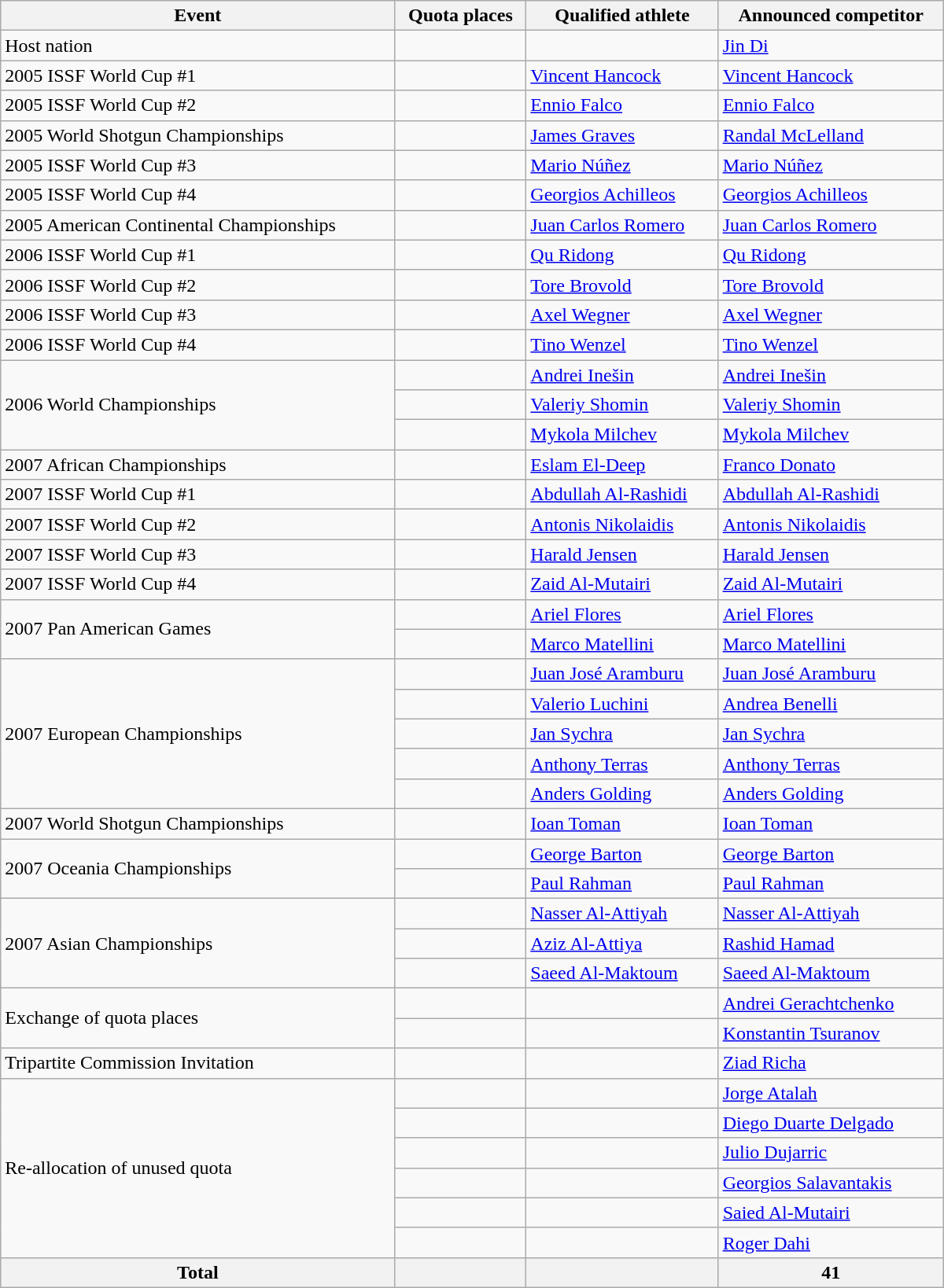<table class=wikitable style="text-align:left" width=800>
<tr>
<th>Event</th>
<th>Quota places</th>
<th>Qualified athlete</th>
<th>Announced competitor</th>
</tr>
<tr>
<td>Host nation</td>
<td></td>
<td></td>
<td><a href='#'>Jin Di</a></td>
</tr>
<tr>
<td>2005 ISSF World Cup #1</td>
<td></td>
<td><a href='#'>Vincent Hancock</a></td>
<td><a href='#'>Vincent Hancock</a></td>
</tr>
<tr>
<td>2005 ISSF World Cup #2</td>
<td></td>
<td><a href='#'>Ennio Falco</a></td>
<td><a href='#'>Ennio Falco</a></td>
</tr>
<tr>
<td>2005 World Shotgun Championships</td>
<td></td>
<td><a href='#'>James Graves</a></td>
<td><a href='#'>Randal McLelland</a></td>
</tr>
<tr>
<td>2005 ISSF World Cup #3</td>
<td></td>
<td><a href='#'>Mario Núñez</a></td>
<td><a href='#'>Mario Núñez</a></td>
</tr>
<tr>
<td>2005 ISSF World Cup #4</td>
<td></td>
<td><a href='#'>Georgios Achilleos</a></td>
<td><a href='#'>Georgios Achilleos</a></td>
</tr>
<tr>
<td>2005 American Continental Championships</td>
<td></td>
<td><a href='#'>Juan Carlos Romero</a></td>
<td><a href='#'>Juan Carlos Romero</a></td>
</tr>
<tr>
<td>2006 ISSF World Cup #1</td>
<td></td>
<td><a href='#'>Qu Ridong</a></td>
<td><a href='#'>Qu Ridong</a></td>
</tr>
<tr>
<td>2006 ISSF World Cup #2</td>
<td></td>
<td><a href='#'>Tore Brovold</a></td>
<td><a href='#'>Tore Brovold</a></td>
</tr>
<tr>
<td>2006 ISSF World Cup #3</td>
<td></td>
<td><a href='#'>Axel Wegner</a></td>
<td><a href='#'>Axel Wegner</a></td>
</tr>
<tr>
<td>2006 ISSF World Cup #4</td>
<td></td>
<td><a href='#'>Tino Wenzel</a></td>
<td><a href='#'>Tino Wenzel</a></td>
</tr>
<tr>
<td rowspan="3">2006 World Championships</td>
<td></td>
<td><a href='#'>Andrei Inešin</a></td>
<td><a href='#'>Andrei Inešin</a></td>
</tr>
<tr>
<td></td>
<td><a href='#'>Valeriy Shomin</a></td>
<td><a href='#'>Valeriy Shomin</a></td>
</tr>
<tr>
<td></td>
<td><a href='#'>Mykola Milchev</a></td>
<td><a href='#'>Mykola Milchev</a></td>
</tr>
<tr>
<td>2007 African Championships</td>
<td></td>
<td><a href='#'>Eslam El-Deep</a></td>
<td><a href='#'>Franco Donato</a></td>
</tr>
<tr>
<td>2007 ISSF World Cup #1</td>
<td></td>
<td><a href='#'>Abdullah Al-Rashidi</a></td>
<td><a href='#'>Abdullah Al-Rashidi</a></td>
</tr>
<tr>
<td>2007 ISSF World Cup #2</td>
<td></td>
<td><a href='#'>Antonis Nikolaidis</a></td>
<td><a href='#'>Antonis Nikolaidis</a></td>
</tr>
<tr>
<td>2007 ISSF World Cup #3</td>
<td></td>
<td><a href='#'>Harald Jensen</a></td>
<td><a href='#'>Harald Jensen</a></td>
</tr>
<tr>
<td>2007 ISSF World Cup #4</td>
<td></td>
<td><a href='#'>Zaid Al-Mutairi</a></td>
<td><a href='#'>Zaid Al-Mutairi</a></td>
</tr>
<tr>
<td rowspan="2">2007 Pan American Games</td>
<td></td>
<td><a href='#'>Ariel Flores</a></td>
<td><a href='#'>Ariel Flores</a></td>
</tr>
<tr>
<td></td>
<td><a href='#'>Marco Matellini</a></td>
<td><a href='#'>Marco Matellini</a></td>
</tr>
<tr>
<td rowspan="5">2007 European Championships</td>
<td></td>
<td><a href='#'>Juan José Aramburu</a></td>
<td><a href='#'>Juan José Aramburu</a></td>
</tr>
<tr>
<td></td>
<td><a href='#'>Valerio Luchini</a></td>
<td><a href='#'>Andrea Benelli</a></td>
</tr>
<tr>
<td></td>
<td><a href='#'>Jan Sychra</a></td>
<td><a href='#'>Jan Sychra</a></td>
</tr>
<tr>
<td></td>
<td><a href='#'>Anthony Terras</a></td>
<td><a href='#'>Anthony Terras</a></td>
</tr>
<tr>
<td></td>
<td><a href='#'>Anders Golding</a></td>
<td><a href='#'>Anders Golding</a></td>
</tr>
<tr>
<td>2007 World Shotgun Championships</td>
<td></td>
<td><a href='#'>Ioan Toman</a></td>
<td><a href='#'>Ioan Toman</a></td>
</tr>
<tr>
<td rowspan="2">2007 Oceania Championships</td>
<td></td>
<td><a href='#'>George Barton</a></td>
<td><a href='#'>George Barton</a></td>
</tr>
<tr>
<td></td>
<td><a href='#'>Paul Rahman</a></td>
<td><a href='#'>Paul Rahman</a></td>
</tr>
<tr>
<td rowspan="3">2007 Asian Championships</td>
<td></td>
<td><a href='#'>Nasser Al-Attiyah</a></td>
<td><a href='#'>Nasser Al-Attiyah</a></td>
</tr>
<tr>
<td></td>
<td><a href='#'>Aziz Al-Attiya</a></td>
<td><a href='#'>Rashid Hamad</a></td>
</tr>
<tr>
<td></td>
<td><a href='#'>Saeed Al-Maktoum</a></td>
<td><a href='#'>Saeed Al-Maktoum</a></td>
</tr>
<tr>
<td rowspan="2">Exchange of quota places</td>
<td></td>
<td></td>
<td><a href='#'>Andrei Gerachtchenko</a></td>
</tr>
<tr>
<td></td>
<td></td>
<td><a href='#'>Konstantin Tsuranov</a></td>
</tr>
<tr>
<td>Tripartite Commission Invitation</td>
<td></td>
<td></td>
<td><a href='#'>Ziad Richa</a></td>
</tr>
<tr>
<td rowspan="6">Re-allocation of unused quota</td>
<td></td>
<td></td>
<td><a href='#'>Jorge Atalah</a></td>
</tr>
<tr>
<td></td>
<td></td>
<td><a href='#'>Diego Duarte Delgado</a></td>
</tr>
<tr>
<td></td>
<td></td>
<td><a href='#'>Julio Dujarric</a></td>
</tr>
<tr>
<td></td>
<td></td>
<td><a href='#'>Georgios Salavantakis</a></td>
</tr>
<tr>
<td></td>
<td></td>
<td><a href='#'>Saied Al-Mutairi</a></td>
</tr>
<tr>
<td></td>
<td></td>
<td><a href='#'>Roger Dahi</a></td>
</tr>
<tr>
<th>Total</th>
<th></th>
<th></th>
<th>41</th>
</tr>
</table>
